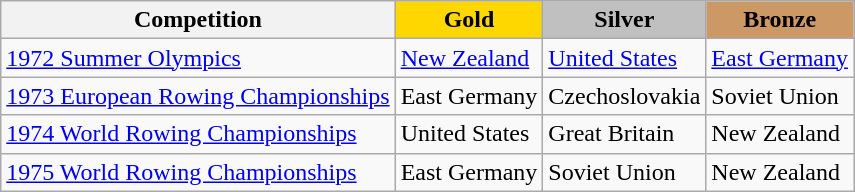<table class="wikitable">
<tr>
<th>Competition</th>
<th style="background-color:gold">Gold</th>
<th style="background-color:silver">Silver</th>
<th style="background-color:#cc9966">Bronze</th>
</tr>
<tr>
<td><a href='#'>1972 Summer Olympics</a></td>
<td><a href='#'>New Zealand</a></td>
<td><a href='#'>United States</a></td>
<td><a href='#'>East Germany</a></td>
</tr>
<tr>
<td><a href='#'>1973 European Rowing Championships</a></td>
<td>East Germany</td>
<td>Czechoslovakia</td>
<td>Soviet Union</td>
</tr>
<tr>
<td><a href='#'>1974 World Rowing Championships</a></td>
<td>United States</td>
<td>Great Britain</td>
<td>New Zealand</td>
</tr>
<tr>
<td><a href='#'>1975 World Rowing Championships</a></td>
<td>East Germany</td>
<td>Soviet Union</td>
<td>New Zealand</td>
</tr>
</table>
